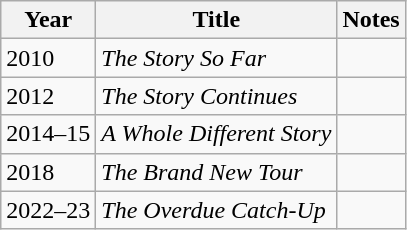<table class="wikitable sortable">
<tr>
<th>Year</th>
<th>Title</th>
<th>Notes</th>
</tr>
<tr>
<td>2010</td>
<td><em>The Story So Far</em></td>
<td></td>
</tr>
<tr>
<td>2012</td>
<td><em>The Story Continues</em></td>
<td></td>
</tr>
<tr>
<td>2014–15</td>
<td><em>A Whole Different Story</em></td>
<td></td>
</tr>
<tr>
<td>2018</td>
<td><em>The Brand New Tour</em></td>
<td></td>
</tr>
<tr>
<td>2022–23</td>
<td><em>The Overdue Catch-Up</em></td>
<td></td>
</tr>
</table>
